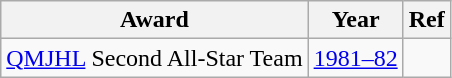<table class="wikitable">
<tr>
<th>Award</th>
<th>Year</th>
<th>Ref</th>
</tr>
<tr>
<td><a href='#'>QMJHL</a> Second All-Star Team</td>
<td><a href='#'>1981–82</a></td>
<td></td>
</tr>
</table>
